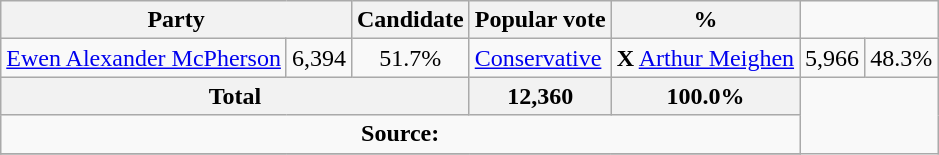<table class="wikitable">
<tr>
<th colspan="2">Party</th>
<th>Candidate</th>
<th>Popular vote</th>
<th>%</th>
</tr>
<tr>
<td> <a href='#'>Ewen Alexander McPherson</a></td>
<td align=center>6,394</td>
<td align=center>51.7%<br></td>
<td><a href='#'>Conservative</a></td>
<td><strong>X</strong> <a href='#'>Arthur Meighen</a></td>
<td align=center>5,966</td>
<td align=center>48.3%</td>
</tr>
<tr>
<th colspan=3 align=center>Total</th>
<th align=center>12,360</th>
<th align=center>100.0%</th>
</tr>
<tr>
<td align="center" colspan=5><strong>Source:</strong> </td>
</tr>
<tr>
</tr>
</table>
